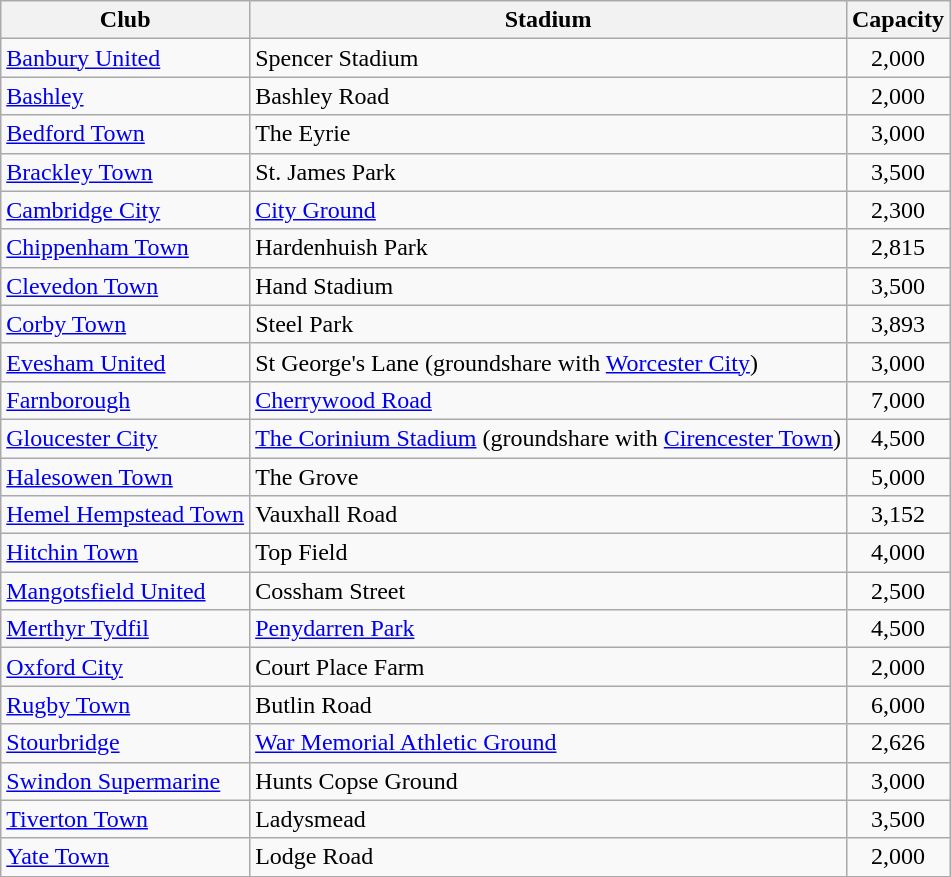<table class="wikitable sortable">
<tr>
<th>Club</th>
<th>Stadium</th>
<th>Capacity</th>
</tr>
<tr>
<td><a href='#'>Banbury United</a></td>
<td>Spencer Stadium</td>
<td align="center">2,000</td>
</tr>
<tr>
<td><a href='#'>Bashley</a></td>
<td>Bashley Road</td>
<td align="center">2,000</td>
</tr>
<tr>
<td><a href='#'>Bedford Town</a></td>
<td>The Eyrie</td>
<td align="center">3,000</td>
</tr>
<tr>
<td><a href='#'>Brackley Town</a></td>
<td>St. James Park</td>
<td align="center">3,500</td>
</tr>
<tr>
<td><a href='#'>Cambridge City</a></td>
<td><a href='#'>City Ground</a></td>
<td align="center">2,300</td>
</tr>
<tr>
<td><a href='#'>Chippenham Town</a></td>
<td>Hardenhuish Park</td>
<td align="center">2,815</td>
</tr>
<tr>
<td><a href='#'>Clevedon Town</a></td>
<td>Hand Stadium</td>
<td align="center">3,500</td>
</tr>
<tr>
<td><a href='#'>Corby Town</a></td>
<td>Steel Park</td>
<td align="center">3,893</td>
</tr>
<tr>
<td><a href='#'>Evesham United</a></td>
<td>St George's Lane (groundshare with <a href='#'>Worcester City</a>)</td>
<td align="center">3,000</td>
</tr>
<tr>
<td><a href='#'>Farnborough</a></td>
<td><a href='#'>Cherrywood Road</a></td>
<td align="center">7,000</td>
</tr>
<tr>
<td><a href='#'>Gloucester City</a></td>
<td><a href='#'>The Corinium Stadium</a> (groundshare with <a href='#'>Cirencester Town</a>)</td>
<td align="center">4,500</td>
</tr>
<tr>
<td><a href='#'>Halesowen Town</a></td>
<td>The Grove</td>
<td align="center">5,000</td>
</tr>
<tr>
<td><a href='#'>Hemel Hempstead Town</a></td>
<td>Vauxhall Road</td>
<td align="center">3,152</td>
</tr>
<tr>
<td><a href='#'>Hitchin Town</a></td>
<td>Top Field</td>
<td align="center">4,000</td>
</tr>
<tr>
<td><a href='#'>Mangotsfield United</a></td>
<td>Cossham Street</td>
<td align="center">2,500</td>
</tr>
<tr>
<td><a href='#'>Merthyr Tydfil</a></td>
<td><a href='#'>Penydarren Park</a></td>
<td align="center">4,500</td>
</tr>
<tr>
<td><a href='#'>Oxford City</a></td>
<td>Court Place Farm</td>
<td align="center">2,000</td>
</tr>
<tr>
<td><a href='#'>Rugby Town</a></td>
<td>Butlin Road</td>
<td align="center">6,000</td>
</tr>
<tr>
<td><a href='#'>Stourbridge</a></td>
<td><a href='#'>War Memorial Athletic Ground</a></td>
<td align="center">2,626</td>
</tr>
<tr>
<td><a href='#'>Swindon Supermarine</a></td>
<td>Hunts Copse Ground</td>
<td align="center">3,000</td>
</tr>
<tr>
<td><a href='#'>Tiverton Town</a></td>
<td>Ladysmead</td>
<td align="center">3,500</td>
</tr>
<tr>
<td><a href='#'>Yate Town</a></td>
<td>Lodge Road</td>
<td align="center">2,000</td>
</tr>
<tr>
</tr>
</table>
